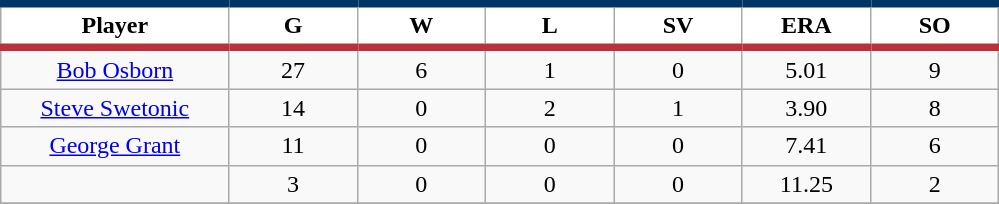<table class="wikitable sortable">
<tr>
<th style="background:#FFFFFF; border-top:#023465 5px solid; border-bottom:#ba313c 5px solid;" width="16%">Player</th>
<th style="background:#FFFFFF; border-top:#023465 5px solid; border-bottom:#ba313c 5px solid;" width="9%">G</th>
<th style="background:#FFFFFF; border-top:#023465 5px solid; border-bottom:#ba313c 5px solid;" width="9%">W</th>
<th style="background:#FFFFFF; border-top:#023465 5px solid; border-bottom:#ba313c 5px solid;" width="9%">L</th>
<th style="background:#FFFFFF; border-top:#023465 5px solid; border-bottom:#ba313c 5px solid;" width="9%">SV</th>
<th style="background:#FFFFFF; border-top:#023465 5px solid; border-bottom:#ba313c 5px solid;" width="9%">ERA</th>
<th style="background:#FFFFFF; border-top:#023465 5px solid; border-bottom:#ba313c 5px solid;" width="9%">SO</th>
</tr>
<tr align="center">
<td><a href='#'>Bob Osborn</a></td>
<td>27</td>
<td>6</td>
<td>1</td>
<td>0</td>
<td>5.01</td>
<td>9</td>
</tr>
<tr align="center">
<td><a href='#'>Steve Swetonic</a></td>
<td>14</td>
<td>0</td>
<td>2</td>
<td>1</td>
<td>3.90</td>
<td>8</td>
</tr>
<tr align="center">
<td><a href='#'>George Grant</a></td>
<td>11</td>
<td>0</td>
<td>0</td>
<td>0</td>
<td>7.41</td>
<td>6</td>
</tr>
<tr align="center">
<td></td>
<td>3</td>
<td>0</td>
<td>0</td>
<td>0</td>
<td>11.25</td>
<td>2</td>
</tr>
<tr align="center">
</tr>
</table>
